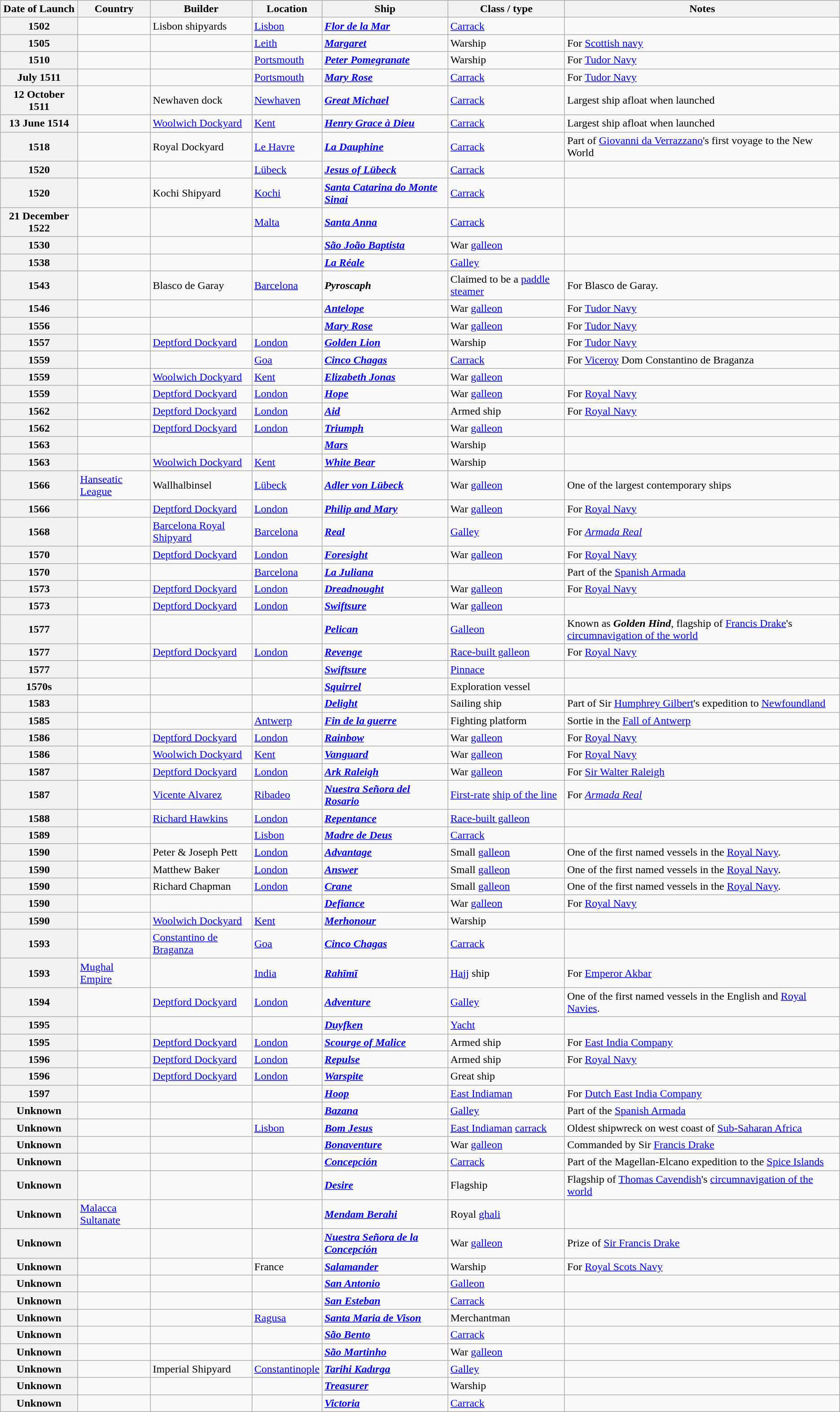<table class="wikitable sortable">
<tr>
<th>Date of Launch</th>
<th>Country</th>
<th>Builder</th>
<th>Location</th>
<th>Ship</th>
<th>Class / type</th>
<th>Notes</th>
</tr>
<tr>
<th>1502</th>
<td></td>
<td>Lisbon shipyards</td>
<td><a href='#'>Lisbon</a></td>
<td><strong><em><a href='#'>Flor de la Mar</a></em></strong></td>
<td><a href='#'>Carrack</a></td>
<td></td>
</tr>
<tr>
<th>1505</th>
<td></td>
<td></td>
<td><a href='#'>Leith</a></td>
<td><strong><em><a href='#'>Margaret</a></em></strong></td>
<td>Warship</td>
<td>For <a href='#'>Scottish navy</a></td>
</tr>
<tr>
<th>1510</th>
<td></td>
<td></td>
<td><a href='#'>Portsmouth</a></td>
<td><strong><em><a href='#'>Peter Pomegranate</a></em></strong></td>
<td>Warship</td>
<td>For <a href='#'>Tudor Navy</a></td>
</tr>
<tr>
<th>July 1511</th>
<td></td>
<td></td>
<td><a href='#'>Portsmouth</a></td>
<td><strong><em><a href='#'>Mary Rose</a></em></strong></td>
<td><a href='#'>Carrack</a></td>
<td>For <a href='#'>Tudor Navy</a></td>
</tr>
<tr>
<th>12 October 1511</th>
<td></td>
<td>Newhaven dock</td>
<td><a href='#'>Newhaven</a></td>
<td><strong><em><a href='#'>Great Michael</a></em></strong></td>
<td><a href='#'>Carrack</a></td>
<td>Largest ship afloat when launched</td>
</tr>
<tr>
<th>13 June 1514</th>
<td></td>
<td><a href='#'>Woolwich Dockyard</a></td>
<td><a href='#'>Kent</a></td>
<td><strong><em><a href='#'>Henry Grace à Dieu</a></em></strong></td>
<td><a href='#'>Carrack</a></td>
<td>Largest ship afloat when launched</td>
</tr>
<tr>
<th>1518</th>
<td></td>
<td>Royal Dockyard</td>
<td><a href='#'>Le Havre</a></td>
<td><strong><em><a href='#'>La Dauphine</a></em></strong></td>
<td><a href='#'>Carrack</a></td>
<td>Part of <a href='#'>Giovanni da Verrazzano</a>'s first voyage to the New World</td>
</tr>
<tr>
<th>1520</th>
<td></td>
<td></td>
<td><a href='#'>Lübeck</a></td>
<td><strong><em><a href='#'>Jesus of Lübeck</a></em></strong></td>
<td><a href='#'>Carrack</a></td>
<td></td>
</tr>
<tr>
<th>1520</th>
<td></td>
<td>Kochi Shipyard</td>
<td><a href='#'>Kochi</a></td>
<td><strong><em><a href='#'>Santa Catarina do Monte Sinai</a></em></strong></td>
<td><a href='#'>Carrack</a></td>
<td></td>
</tr>
<tr>
<th>21 December 1522</th>
<td></td>
<td></td>
<td><a href='#'>Malta</a></td>
<td><strong><em><a href='#'>Santa Anna</a></em></strong></td>
<td><a href='#'>Carrack</a></td>
<td></td>
</tr>
<tr>
<th>1530</th>
<td></td>
<td></td>
<td></td>
<td><strong><em><a href='#'>São João Baptista</a></em></strong></td>
<td>War <a href='#'>galleon</a></td>
<td></td>
</tr>
<tr>
<th>1538</th>
<td></td>
<td></td>
<td></td>
<td><em><a href='#'><strong>La Réale</strong></a></em></td>
<td><a href='#'>Galley</a></td>
<td></td>
</tr>
<tr ---->
<th>1543</th>
<td></td>
<td>Blasco de Garay</td>
<td><a href='#'>Barcelona</a></td>
<td><strong><em>Pyroscaph</em></strong></td>
<td>Claimed to be a <a href='#'>paddle steamer</a></td>
<td>For Blasco de Garay.</td>
</tr>
<tr>
<th>1546</th>
<td></td>
<td></td>
<td></td>
<td><strong><em><a href='#'>Antelope</a></em></strong></td>
<td>War <a href='#'>galleon</a></td>
<td>For <a href='#'>Tudor Navy</a></td>
</tr>
<tr>
<th>1556</th>
<td></td>
<td></td>
<td></td>
<td><strong><em><a href='#'>Mary Rose</a></em></strong></td>
<td>War <a href='#'>galleon</a></td>
<td>For <a href='#'>Tudor Navy</a></td>
</tr>
<tr>
<th>1557</th>
<td></td>
<td><a href='#'>Deptford Dockyard</a></td>
<td><a href='#'>London</a></td>
<td><strong><em><a href='#'>Golden Lion</a></em></strong></td>
<td>Warship</td>
<td>For <a href='#'>Tudor Navy</a></td>
</tr>
<tr>
<th>1559</th>
<td></td>
<td></td>
<td><a href='#'>Goa</a></td>
<td><strong><em><a href='#'>Cinco Chagas</a></em></strong></td>
<td><a href='#'>Carrack</a></td>
<td>For <a href='#'>Viceroy</a> Dom Constantino de Braganza</td>
</tr>
<tr>
<th>1559</th>
<td></td>
<td><a href='#'>Woolwich Dockyard</a></td>
<td><a href='#'>Kent</a></td>
<td><strong><em><a href='#'>Elizabeth Jonas</a></em></strong></td>
<td>War <a href='#'>galleon</a></td>
<td></td>
</tr>
<tr>
<th>1559</th>
<td></td>
<td><a href='#'>Deptford Dockyard</a></td>
<td><a href='#'>London</a></td>
<td><strong><em><a href='#'>Hope</a></em></strong></td>
<td>War <a href='#'>galleon</a></td>
<td>For <a href='#'>Royal Navy</a></td>
</tr>
<tr>
<th>1562</th>
<td></td>
<td><a href='#'>Deptford Dockyard</a></td>
<td><a href='#'>London</a></td>
<td><strong><em><a href='#'>Aid</a></em></strong></td>
<td>Armed ship</td>
<td>For <a href='#'>Royal Navy</a></td>
</tr>
<tr>
<th>1562</th>
<td></td>
<td><a href='#'>Deptford Dockyard</a></td>
<td><a href='#'>London</a></td>
<td><strong><em><a href='#'>Triumph</a></em></strong></td>
<td>War <a href='#'>galleon</a></td>
<td></td>
</tr>
<tr>
<th>1563</th>
<td></td>
<td></td>
<td></td>
<td><strong><em><a href='#'>Mars</a></em></strong></td>
<td>Warship</td>
<td></td>
</tr>
<tr>
<th>1563</th>
<td></td>
<td><a href='#'>Woolwich Dockyard</a></td>
<td><a href='#'>Kent</a></td>
<td><strong><em><a href='#'>White Bear</a></em></strong></td>
<td>Warship</td>
<td></td>
</tr>
<tr>
<th>1566</th>
<td> <a href='#'>Hanseatic League</a></td>
<td>Wallhalbinsel</td>
<td><a href='#'>Lübeck</a></td>
<td><strong><em><a href='#'>Adler von Lübeck</a></em></strong></td>
<td>War <a href='#'>galleon</a></td>
<td>One of the largest contemporary ships</td>
</tr>
<tr>
<th>1566</th>
<td></td>
<td><a href='#'>Deptford Dockyard</a></td>
<td><a href='#'>London</a></td>
<td><strong><em><a href='#'>Philip and Mary</a></em></strong></td>
<td>War <a href='#'>galleon</a></td>
<td>For <a href='#'>Royal Navy</a></td>
</tr>
<tr>
<th>1568</th>
<td></td>
<td><a href='#'>Barcelona Royal Shipyard</a></td>
<td><a href='#'>Barcelona</a></td>
<td><strong><em><a href='#'>Real</a></em></strong></td>
<td><a href='#'>Galley</a></td>
<td>For <em><a href='#'>Armada Real</a></em></td>
</tr>
<tr>
<th>1570</th>
<td></td>
<td><a href='#'>Deptford Dockyard</a></td>
<td><a href='#'>London</a></td>
<td><strong><em><a href='#'>Foresight</a></em></strong></td>
<td>War <a href='#'>galleon</a></td>
<td>For <a href='#'>Royal Navy</a></td>
</tr>
<tr>
<th>1570</th>
<td></td>
<td></td>
<td><a href='#'>Barcelona</a></td>
<td><strong><em><a href='#'>La Juliana</a></em></strong></td>
<td></td>
<td>Part of the <a href='#'>Spanish Armada</a></td>
</tr>
<tr>
<th>1573</th>
<td></td>
<td><a href='#'>Deptford Dockyard</a></td>
<td><a href='#'>London</a></td>
<td><strong><em><a href='#'>Dreadnought</a></em></strong></td>
<td>War <a href='#'>galleon</a></td>
<td>For <a href='#'>Royal Navy</a></td>
</tr>
<tr>
<th>1573</th>
<td></td>
<td><a href='#'>Deptford Dockyard</a></td>
<td><a href='#'>London</a></td>
<td><strong><em><a href='#'>Swiftsure</a></em></strong></td>
<td>War <a href='#'>galleon</a></td>
<td></td>
</tr>
<tr>
<th>1577</th>
<td></td>
<td></td>
<td></td>
<td><strong><em><a href='#'>Pelican</a></em></strong></td>
<td><a href='#'>Galleon</a></td>
<td>Known as <strong><em>Golden Hind</em></strong>, flagship of <a href='#'>Francis Drake</a>'s <a href='#'>circumnavigation of the world</a></td>
</tr>
<tr>
<th>1577</th>
<td></td>
<td><a href='#'>Deptford Dockyard</a></td>
<td><a href='#'>London</a></td>
<td><strong><em><a href='#'>Revenge</a></em></strong></td>
<td><a href='#'>Race-built galleon</a></td>
<td>For <a href='#'>Royal Navy</a></td>
</tr>
<tr>
<th>1577</th>
<td></td>
<td></td>
<td></td>
<td><strong><em><a href='#'>Swiftsure</a></em></strong></td>
<td><a href='#'>Pinnace</a></td>
<td></td>
</tr>
<tr>
<th>1570s</th>
<td></td>
<td></td>
<td></td>
<td><strong><em><a href='#'>Squirrel</a></em></strong></td>
<td>Exploration vessel</td>
<td></td>
</tr>
<tr>
<th>1583</th>
<td></td>
<td></td>
<td></td>
<td><strong><em><a href='#'>Delight</a></em></strong></td>
<td>Sailing ship</td>
<td>Part of Sir <a href='#'>Humphrey Gilbert</a>'s expedition to <a href='#'>Newfoundland</a></td>
</tr>
<tr>
<th>1585</th>
<td></td>
<td></td>
<td><a href='#'>Antwerp</a></td>
<td><strong><em><a href='#'>Fin de la guerre</a></em></strong></td>
<td>Fighting platform</td>
<td>Sortie in the <a href='#'>Fall of Antwerp</a></td>
</tr>
<tr>
<th>1586</th>
<td></td>
<td><a href='#'>Deptford Dockyard</a></td>
<td><a href='#'>London</a></td>
<td><strong><em><a href='#'>Rainbow</a></em></strong></td>
<td>War <a href='#'>galleon</a></td>
<td>For <a href='#'>Royal Navy</a></td>
</tr>
<tr>
<th>1586</th>
<td></td>
<td><a href='#'>Woolwich Dockyard</a></td>
<td><a href='#'>Kent</a></td>
<td><strong><em><a href='#'>Vanguard</a></em></strong></td>
<td>War <a href='#'>galleon</a></td>
<td>For <a href='#'>Royal Navy</a></td>
</tr>
<tr>
<th>1587</th>
<td></td>
<td><a href='#'>Deptford Dockyard</a></td>
<td><a href='#'>London</a></td>
<td><strong><em><a href='#'>Ark Raleigh</a></em></strong></td>
<td>War <a href='#'>galleon</a></td>
<td>For <a href='#'>Sir Walter Raleigh</a></td>
</tr>
<tr>
<th>1587</th>
<td></td>
<td><a href='#'>Vicente Alvarez</a></td>
<td><a href='#'>Ribadeo</a></td>
<td><strong><em><a href='#'>Nuestra Señora del Rosario</a></em></strong></td>
<td><a href='#'>First-rate</a> <a href='#'>ship of the line</a></td>
<td>For <em><a href='#'>Armada Real</a></em></td>
</tr>
<tr>
<th>1588</th>
<td></td>
<td><a href='#'>Richard Hawkins</a></td>
<td><a href='#'>London</a></td>
<td><strong><em><a href='#'>Repentance</a></em></strong></td>
<td><a href='#'>Race-built galleon</a></td>
<td></td>
</tr>
<tr>
<th>1589</th>
<td></td>
<td></td>
<td><a href='#'>Lisbon</a></td>
<td><strong><em><a href='#'>Madre de Deus</a></em></strong></td>
<td><a href='#'>Carrack</a></td>
<td></td>
</tr>
<tr>
<th>1590</th>
<td></td>
<td>Peter & Joseph Pett</td>
<td><a href='#'>London</a></td>
<td><strong><em><a href='#'>Advantage</a></em></strong></td>
<td>Small <a href='#'>galleon</a></td>
<td>One of the first named vessels in the <a href='#'>Royal Navy</a>.</td>
</tr>
<tr>
<th>1590</th>
<td></td>
<td>Matthew Baker</td>
<td><a href='#'>London</a></td>
<td><strong><em><a href='#'>Answer</a></em></strong></td>
<td>Small <a href='#'>galleon</a></td>
<td>One of the first named vessels in the <a href='#'>Royal Navy</a>.</td>
</tr>
<tr>
<th>1590</th>
<td></td>
<td>Richard Chapman</td>
<td><a href='#'>London</a></td>
<td><strong><em><a href='#'>Crane</a></em></strong></td>
<td>Small <a href='#'>galleon</a></td>
<td>One of the first named vessels in the <a href='#'>Royal Navy</a>.</td>
</tr>
<tr>
<th>1590</th>
<td></td>
<td></td>
<td></td>
<td><strong><em><a href='#'>Defiance</a></em></strong></td>
<td>War <a href='#'>galleon</a></td>
<td>For <a href='#'>Royal Navy</a></td>
</tr>
<tr>
<th>1590</th>
<td></td>
<td><a href='#'>Woolwich Dockyard</a></td>
<td><a href='#'>Kent</a></td>
<td><strong><em><a href='#'>Merhonour</a></em></strong></td>
<td>Warship</td>
<td></td>
</tr>
<tr>
<th>1593</th>
<td></td>
<td><a href='#'>Constantino de Braganza</a></td>
<td><a href='#'>Goa</a></td>
<td><strong><em><a href='#'>Cinco Chagas</a></em></strong></td>
<td><a href='#'>Carrack</a></td>
<td></td>
</tr>
<tr>
<th>1593</th>
<td><a href='#'>Mughal Empire</a></td>
<td></td>
<td><a href='#'>India</a></td>
<td><strong><em><a href='#'>Rahīmī</a></em></strong></td>
<td><a href='#'>Hajj</a> ship</td>
<td>For <a href='#'>Emperor Akbar</a></td>
</tr>
<tr>
<th>1594</th>
<td></td>
<td><a href='#'>Deptford Dockyard</a></td>
<td><a href='#'>London</a></td>
<td><strong><em><a href='#'>Adventure</a></em></strong></td>
<td><a href='#'>Galley</a></td>
<td>One of the first named vessels in the English and <a href='#'>Royal Navies</a>.</td>
</tr>
<tr>
<th>1595</th>
<td></td>
<td></td>
<td></td>
<td><strong><em><a href='#'>Duyfken</a></em></strong></td>
<td><a href='#'>Yacht</a></td>
<td></td>
</tr>
<tr>
<th>1595</th>
<td></td>
<td><a href='#'>Deptford Dockyard</a></td>
<td><a href='#'>London</a></td>
<td><strong><em><a href='#'>Scourge of Malice</a></em></strong></td>
<td>Armed ship</td>
<td>For <a href='#'>East India Company</a></td>
</tr>
<tr>
<th>1596</th>
<td></td>
<td><a href='#'>Deptford Dockyard</a></td>
<td><a href='#'>London</a></td>
<td><strong><em><a href='#'>Repulse</a></em></strong></td>
<td>Armed ship</td>
<td>For <a href='#'>Royal Navy</a></td>
</tr>
<tr>
<th>1596</th>
<td></td>
<td><a href='#'>Deptford Dockyard</a></td>
<td><a href='#'>London</a></td>
<td><strong><em><a href='#'>Warspite</a></em></strong></td>
<td>Great ship</td>
<td></td>
</tr>
<tr>
<th>1597</th>
<td></td>
<td></td>
<td></td>
<td><strong><em><a href='#'>Hoop</a></em></strong></td>
<td><a href='#'>East Indiaman</a></td>
<td>For <a href='#'>Dutch East India Company</a></td>
</tr>
<tr>
<th>Unknown</th>
<td></td>
<td></td>
<td></td>
<td><strong><em><a href='#'>Bazana</a></em></strong></td>
<td><a href='#'>Galley</a></td>
<td>Part of the <a href='#'>Spanish Armada</a></td>
</tr>
<tr>
<th>Unknown</th>
<td></td>
<td></td>
<td><a href='#'>Lisbon</a></td>
<td><strong><em><a href='#'>Bom Jesus</a></em></strong></td>
<td><a href='#'>East Indiaman</a> <a href='#'>carrack</a></td>
<td>Oldest shipwreck on west coast of <a href='#'>Sub-Saharan Africa</a></td>
</tr>
<tr>
<th>Unknown</th>
<td></td>
<td></td>
<td></td>
<td><strong><em><a href='#'>Bonaventure</a></em></strong></td>
<td>War <a href='#'>galleon</a></td>
<td>Commanded by Sir <a href='#'>Francis Drake</a></td>
</tr>
<tr>
<th>Unknown</th>
<td></td>
<td></td>
<td></td>
<td><strong><em><a href='#'>Concepción</a></em></strong></td>
<td><a href='#'>Carrack</a></td>
<td>Part of the Magellan-Elcano expedition to the <a href='#'>Spice Islands</a></td>
</tr>
<tr>
<th>Unknown</th>
<td></td>
<td></td>
<td></td>
<td><strong><em><a href='#'>Desire</a></em></strong></td>
<td>Flagship</td>
<td>Flagship of <a href='#'>Thomas Cavendish</a>'s <a href='#'>circumnavigation of the world</a></td>
</tr>
<tr>
<th>Unknown</th>
<td><a href='#'>Malacca Sultanate</a></td>
<td></td>
<td></td>
<td><strong><em><a href='#'>Mendam Berahi</a></em></strong></td>
<td>Royal <a href='#'>ghali</a></td>
<td></td>
</tr>
<tr>
<th>Unknown</th>
<td></td>
<td></td>
<td></td>
<td><strong><em><a href='#'>Nuestra Señora de la Concepción</a></em></strong></td>
<td>War <a href='#'>galleon</a></td>
<td>Prize of <a href='#'>Sir Francis Drake</a></td>
</tr>
<tr>
<th>Unknown</th>
<td></td>
<td></td>
<td>France</td>
<td><strong><em><a href='#'>Salamander</a></em></strong></td>
<td>Warship</td>
<td>For <a href='#'>Royal Scots Navy</a></td>
</tr>
<tr>
<th>Unknown</th>
<td></td>
<td></td>
<td></td>
<td><strong><em><a href='#'>San Antonio</a></em></strong></td>
<td><a href='#'>Galleon</a></td>
<td></td>
</tr>
<tr>
<th>Unknown</th>
<td></td>
<td></td>
<td></td>
<td><strong><em><a href='#'>San Esteban</a></em></strong></td>
<td><a href='#'>Carrack</a></td>
<td></td>
</tr>
<tr>
<th>Unknown</th>
<td></td>
<td></td>
<td><a href='#'>Ragusa</a></td>
<td><strong><em><a href='#'>Santa Maria de Vison</a></em></strong></td>
<td>Merchantman</td>
<td></td>
</tr>
<tr>
<th>Unknown</th>
<td></td>
<td></td>
<td></td>
<td><strong><em><a href='#'>São Bento</a></em></strong></td>
<td><a href='#'>Carrack</a></td>
<td></td>
</tr>
<tr>
<th>Unknown</th>
<td></td>
<td></td>
<td></td>
<td><strong><em><a href='#'>São Martinho</a></em></strong></td>
<td>War <a href='#'>galleon</a></td>
<td></td>
</tr>
<tr>
<th>Unknown</th>
<td></td>
<td>Imperial Shipyard</td>
<td><a href='#'>Constantinople</a></td>
<td><strong><em><a href='#'>Tarihi Kadırga</a></em></strong></td>
<td><a href='#'>Galley</a></td>
<td></td>
</tr>
<tr>
<th>Unknown</th>
<td></td>
<td></td>
<td></td>
<td><strong><em><a href='#'>Treasurer</a></em></strong></td>
<td>Warship</td>
<td></td>
</tr>
<tr>
<th>Unknown</th>
<td></td>
<td></td>
<td></td>
<td><strong><em><a href='#'>Victoria</a></em></strong></td>
<td><a href='#'>Carrack</a></td>
<td></td>
</tr>
</table>
